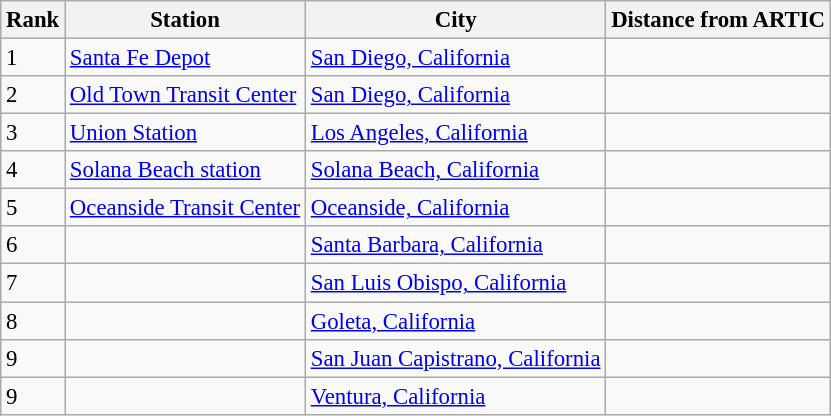<table class="wikitable sortable" style="font-size: 95%">
<tr>
<th>Rank</th>
<th>Station</th>
<th>City</th>
<th>Distance from ARTIC</th>
</tr>
<tr>
<td>1</td>
<td><a href='#'>Santa Fe Depot</a></td>
<td><a href='#'>San Diego, California</a></td>
<td></td>
</tr>
<tr>
<td>2</td>
<td><a href='#'>Old Town Transit Center</a></td>
<td><a href='#'>San Diego, California</a></td>
<td></td>
</tr>
<tr>
<td>3</td>
<td><a href='#'>Union Station</a></td>
<td><a href='#'>Los Angeles, California</a></td>
<td></td>
</tr>
<tr>
<td>4</td>
<td><a href='#'>Solana Beach station</a></td>
<td><a href='#'>Solana Beach, California</a></td>
<td></td>
</tr>
<tr>
<td>5</td>
<td><a href='#'>Oceanside Transit Center</a></td>
<td><a href='#'>Oceanside, California</a></td>
<td></td>
</tr>
<tr>
<td>6</td>
<td></td>
<td><a href='#'>Santa Barbara, California</a></td>
<td></td>
</tr>
<tr>
<td>7</td>
<td></td>
<td><a href='#'>San Luis Obispo, California</a></td>
<td></td>
</tr>
<tr>
<td>8</td>
<td></td>
<td><a href='#'>Goleta, California</a></td>
<td></td>
</tr>
<tr>
<td>9</td>
<td></td>
<td><a href='#'>San Juan Capistrano, California</a></td>
<td></td>
</tr>
<tr>
<td>9</td>
<td></td>
<td><a href='#'>Ventura, California</a></td>
<td></td>
</tr>
</table>
